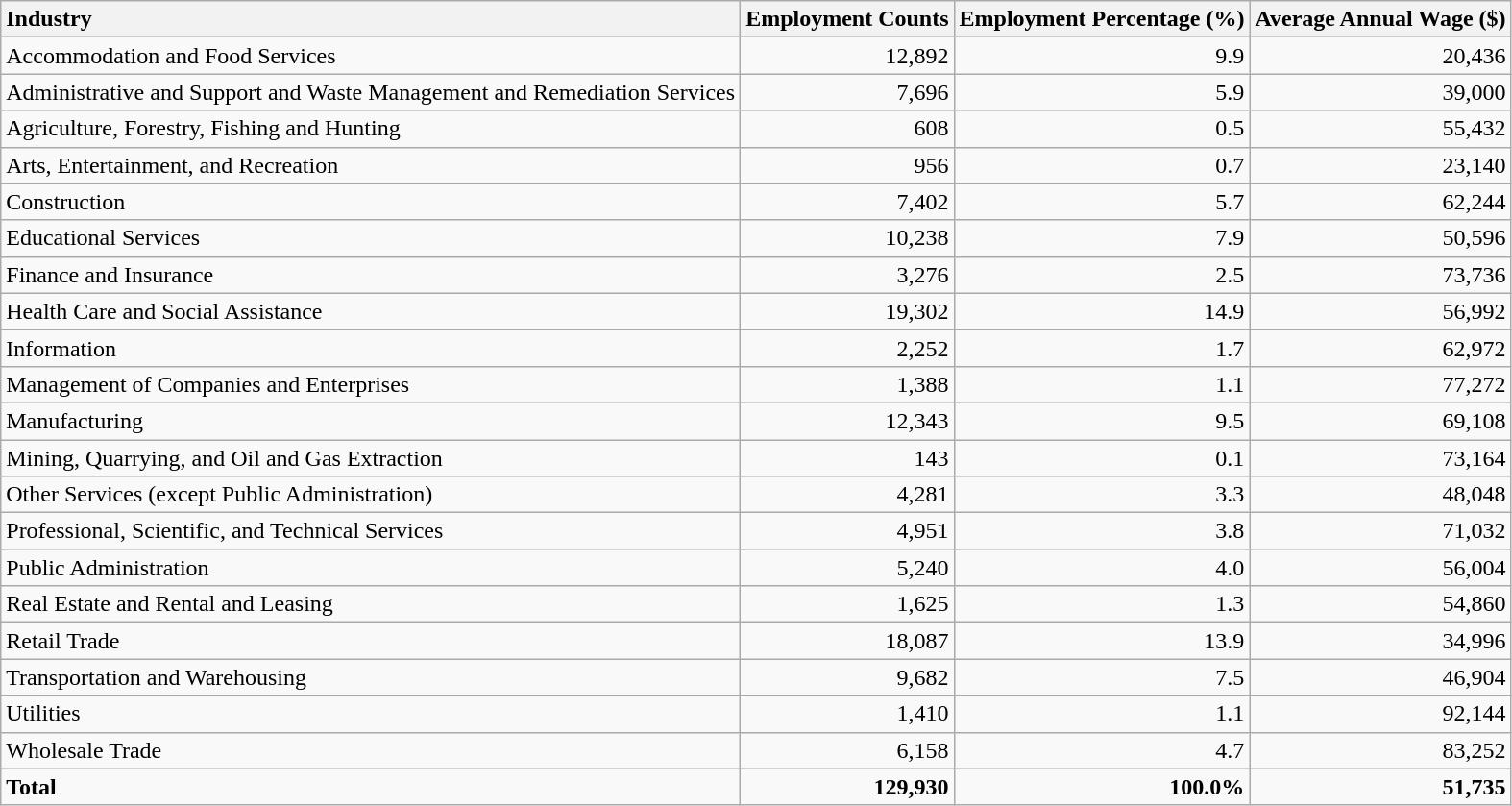<table class="wikitable sortable">
<tr>
<th style="text-align:left;">Industry</th>
<th style="text-align:right;">Employment Counts</th>
<th style="text-align:right;">Employment Percentage (%)</th>
<th style="text-align:right;">Average Annual Wage ($)</th>
</tr>
<tr>
<td style="text-align:left;">Accommodation and Food Services</td>
<td style="text-align:right;">12,892</td>
<td style="text-align:right;">9.9</td>
<td style="text-align:right;">20,436</td>
</tr>
<tr>
<td style="text-align:left;">Administrative and Support and Waste Management and Remediation Services</td>
<td style="text-align:right;">7,696</td>
<td style="text-align:right;">5.9</td>
<td style="text-align:right;">39,000</td>
</tr>
<tr>
<td style="text-align:left;">Agriculture, Forestry, Fishing and Hunting</td>
<td style="text-align:right;">608</td>
<td style="text-align:right;">0.5</td>
<td style="text-align:right;">55,432</td>
</tr>
<tr>
<td style="text-align:left;">Arts, Entertainment, and Recreation</td>
<td style="text-align:right;">956</td>
<td style="text-align:right;">0.7</td>
<td style="text-align:right;">23,140</td>
</tr>
<tr>
<td style="text-align:left;">Construction</td>
<td style="text-align:right;">7,402</td>
<td style="text-align:right;">5.7</td>
<td style="text-align:right;">62,244</td>
</tr>
<tr>
<td style="text-align:left;">Educational Services</td>
<td style="text-align:right;">10,238</td>
<td style="text-align:right;">7.9</td>
<td style="text-align:right;">50,596</td>
</tr>
<tr>
<td style="text-align:left;">Finance and Insurance</td>
<td style="text-align:right;">3,276</td>
<td style="text-align:right;">2.5</td>
<td style="text-align:right;">73,736</td>
</tr>
<tr>
<td style="text-align:left;">Health Care and Social Assistance</td>
<td style="text-align:right;">19,302</td>
<td style="text-align:right;">14.9</td>
<td style="text-align:right;">56,992</td>
</tr>
<tr>
<td style="text-align:left;">Information</td>
<td style="text-align:right;">2,252</td>
<td style="text-align:right;">1.7</td>
<td style="text-align:right;">62,972</td>
</tr>
<tr>
<td style="text-align:left;">Management of Companies and Enterprises</td>
<td style="text-align:right;">1,388</td>
<td style="text-align:right;">1.1</td>
<td style="text-align:right;">77,272</td>
</tr>
<tr>
<td style="text-align:left;">Manufacturing</td>
<td style="text-align:right;">12,343</td>
<td style="text-align:right;">9.5</td>
<td style="text-align:right;">69,108</td>
</tr>
<tr>
<td style="text-align:left;">Mining, Quarrying, and Oil and Gas Extraction</td>
<td style="text-align:right;">143</td>
<td style="text-align:right;">0.1</td>
<td style="text-align:right;">73,164</td>
</tr>
<tr>
<td style="text-align:left;">Other Services (except Public Administration)</td>
<td style="text-align:right;">4,281</td>
<td style="text-align:right;">3.3</td>
<td style="text-align:right;">48,048</td>
</tr>
<tr>
<td style="text-align:left;">Professional, Scientific, and Technical Services</td>
<td style="text-align:right;">4,951</td>
<td style="text-align:right;">3.8</td>
<td style="text-align:right;">71,032</td>
</tr>
<tr>
<td style="text-align:left;">Public Administration</td>
<td style="text-align:right;">5,240</td>
<td style="text-align:right;">4.0</td>
<td style="text-align:right;">56,004</td>
</tr>
<tr>
<td style="text-align:left;">Real Estate and Rental and Leasing</td>
<td style="text-align:right;">1,625</td>
<td style="text-align:right;">1.3</td>
<td style="text-align:right;">54,860</td>
</tr>
<tr>
<td style="text-align:left;">Retail Trade</td>
<td style="text-align:right;">18,087</td>
<td style="text-align:right;">13.9</td>
<td style="text-align:right;">34,996</td>
</tr>
<tr>
<td style="text-align:left;">Transportation and Warehousing</td>
<td style="text-align:right;">9,682</td>
<td style="text-align:right;">7.5</td>
<td style="text-align:right;">46,904</td>
</tr>
<tr>
<td style="text-align:left;">Utilities</td>
<td style="text-align:right;">1,410</td>
<td style="text-align:right;">1.1</td>
<td style="text-align:right;">92,144</td>
</tr>
<tr>
<td style="text-align:left;">Wholesale Trade</td>
<td style="text-align:right;">6,158</td>
<td style="text-align:right;">4.7</td>
<td style="text-align:right;">83,252</td>
</tr>
<tr>
<td style="text-align:left; font-weight:bold;"><strong>Total</strong></td>
<td style="text-align:right; font-weight:bold;"><strong>129,930</strong></td>
<td style="text-align:right; font-weight:bold;"><strong>100.0%</strong></td>
<td style="text-align:right; font-weight:bold;"><strong>51,735</strong></td>
</tr>
</table>
